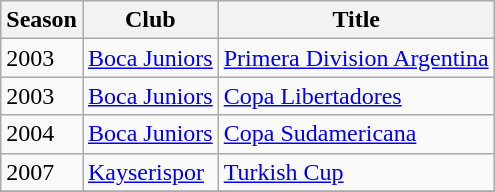<table class="wikitable">
<tr>
<th>Season</th>
<th>Club</th>
<th>Title</th>
</tr>
<tr>
<td>2003</td>
<td><a href='#'>Boca Juniors</a></td>
<td><a href='#'>Primera Division Argentina</a></td>
</tr>
<tr>
<td>2003</td>
<td><a href='#'>Boca Juniors</a></td>
<td><a href='#'>Copa Libertadores</a></td>
</tr>
<tr>
<td>2004</td>
<td><a href='#'>Boca Juniors</a></td>
<td><a href='#'>Copa Sudamericana</a></td>
</tr>
<tr>
<td>2007</td>
<td><a href='#'>Kayserispor</a></td>
<td><a href='#'>Turkish Cup</a></td>
</tr>
<tr>
</tr>
</table>
